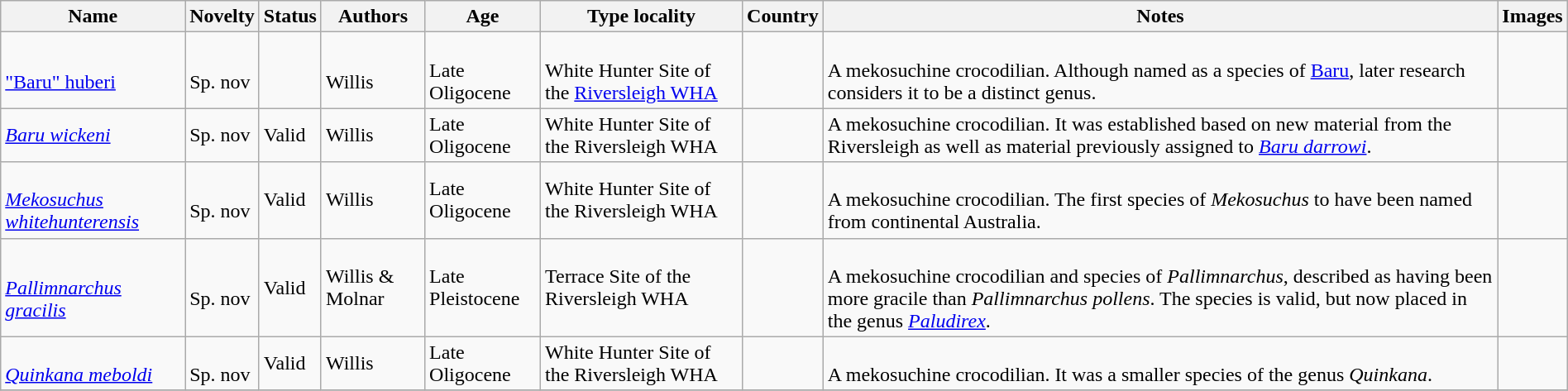<table class="wikitable sortable" width="100%" align="center">
<tr>
<th>Name</th>
<th>Novelty</th>
<th>Status</th>
<th>Authors</th>
<th>Age</th>
<th>Type locality</th>
<th>Country</th>
<th>Notes</th>
<th>Images</th>
</tr>
<tr>
<td><br><a href='#'>"Baru" huberi</a></td>
<td><br>Sp. nov</td>
<td></td>
<td><br>Willis</td>
<td><br>Late Oligocene</td>
<td><br>White Hunter Site of the <a href='#'>Riversleigh WHA</a></td>
<td><br></td>
<td><br>A mekosuchine crocodilian. Although named as a species of <a href='#'>Baru</a>, later research considers it to be a distinct genus.</td>
<td><br></td>
</tr>
<tr>
<td><em><a href='#'>Baru wickeni</a></em></td>
<td>Sp. nov</td>
<td>Valid</td>
<td>Willis</td>
<td>Late Oligocene</td>
<td>White Hunter Site of the Riversleigh WHA</td>
<td></td>
<td>A mekosuchine crocodilian. It was established based on new material from the Riversleigh as well as material previously assigned to <em><a href='#'>Baru darrowi</a></em>.</td>
<td></td>
</tr>
<tr>
<td><br><em><a href='#'>Mekosuchus whitehunterensis</a></em></td>
<td><br>Sp. nov</td>
<td>Valid</td>
<td>Willis</td>
<td>Late Oligocene</td>
<td>White Hunter Site of the Riversleigh WHA</td>
<td></td>
<td><br>A mekosuchine crocodilian. The first species of <em>Mekosuchus</em> to have been named from continental Australia.</td>
<td></td>
</tr>
<tr>
<td><br><em><a href='#'>Pallimnarchus gracilis</a></em></td>
<td><br>Sp. nov</td>
<td>Valid</td>
<td>Willis & Molnar</td>
<td>Late Pleistocene</td>
<td>Terrace Site of the Riversleigh WHA</td>
<td></td>
<td><br>A mekosuchine crocodilian and species of <em>Pallimnarchus</em>, described as having been more gracile than <em>Pallimnarchus pollens</em>. The species is valid, but now placed in the genus <em><a href='#'>Paludirex</a></em>.</td>
<td></td>
</tr>
<tr>
<td><br><em><a href='#'>Quinkana meboldi</a></em></td>
<td><br>Sp. nov</td>
<td>Valid</td>
<td>Willis</td>
<td>Late Oligocene</td>
<td>White Hunter Site of the Riversleigh WHA</td>
<td></td>
<td><br>A mekosuchine crocodilian. It was a smaller species of the genus <em>Quinkana</em>.</td>
<td></td>
</tr>
<tr>
</tr>
</table>
